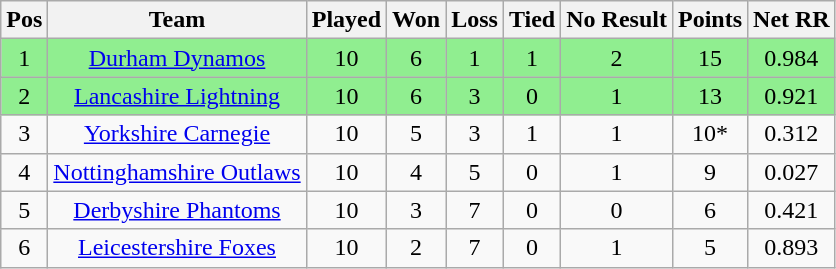<table class="wikitable sortable">
<tr style="text-align:center;">
<th>Pos</th>
<th>Team</th>
<th>Played</th>
<th>Won</th>
<th>Loss</th>
<th>Tied</th>
<th>No Result</th>
<th>Points</th>
<th>Net RR</th>
</tr>
<tr style="text-align:center; background:lightgreen;">
<td>1</td>
<td><a href='#'>Durham Dynamos</a></td>
<td>10</td>
<td>6</td>
<td>1</td>
<td>1</td>
<td>2</td>
<td>15</td>
<td>0.984</td>
</tr>
<tr style="text-align:center; background:lightgreen;">
<td>2</td>
<td><a href='#'>Lancashire Lightning</a></td>
<td>10</td>
<td>6</td>
<td>3</td>
<td>0</td>
<td>1</td>
<td>13</td>
<td>0.921</td>
</tr>
<tr style="text-align:center;">
<td>3</td>
<td><a href='#'>Yorkshire Carnegie</a></td>
<td>10</td>
<td>5</td>
<td>3</td>
<td>1</td>
<td>1</td>
<td>10*</td>
<td>0.312</td>
</tr>
<tr style="text-align:center;">
<td>4</td>
<td><a href='#'>Nottinghamshire Outlaws</a></td>
<td>10</td>
<td>4</td>
<td>5</td>
<td>0</td>
<td>1</td>
<td>9</td>
<td>0.027</td>
</tr>
<tr style="text-align:center;">
<td>5</td>
<td><a href='#'>Derbyshire Phantoms</a></td>
<td>10</td>
<td>3</td>
<td>7</td>
<td>0</td>
<td>0</td>
<td>6</td>
<td>0.421</td>
</tr>
<tr style="text-align:center;">
<td>6</td>
<td><a href='#'>Leicestershire Foxes</a></td>
<td>10</td>
<td>2</td>
<td>7</td>
<td>0</td>
<td>1</td>
<td>5</td>
<td>0.893</td>
</tr>
</table>
